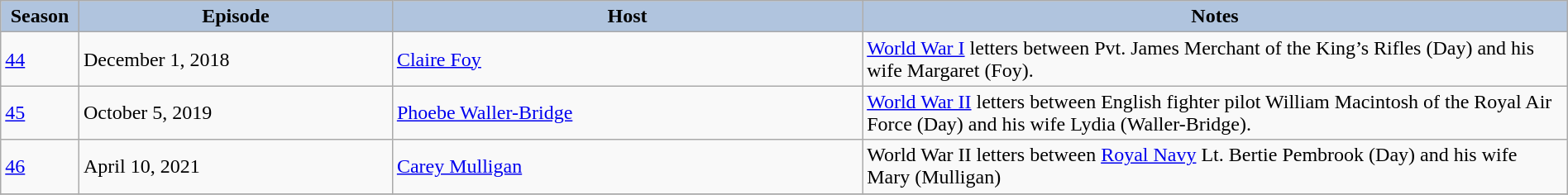<table class="wikitable" style="width:100%;">
<tr>
<th style="background:#B0C4DE;" width="5%">Season</th>
<th style="background:#B0C4DE;" width="20%">Episode</th>
<th style="background:#B0C4DE;" width="30%">Host</th>
<th style="background:#B0C4DE;" width="45%">Notes</th>
</tr>
<tr>
<td><a href='#'>44</a></td>
<td>December 1, 2018</td>
<td><a href='#'>Claire Foy</a></td>
<td><a href='#'>World War I</a> letters between Pvt. James Merchant of the King’s Rifles (Day) and his wife Margaret (Foy).</td>
</tr>
<tr>
<td><a href='#'>45</a></td>
<td>October 5, 2019</td>
<td><a href='#'>Phoebe Waller-Bridge</a></td>
<td><a href='#'>World War II</a> letters between English fighter pilot William Macintosh of the Royal Air Force (Day) and his wife Lydia (Waller-Bridge).</td>
</tr>
<tr>
<td><a href='#'>46</a></td>
<td>April 10, 2021</td>
<td><a href='#'>Carey Mulligan</a></td>
<td>World War II letters between <a href='#'>Royal Navy</a> Lt. Bertie Pembrook (Day) and his wife Mary (Mulligan)</td>
</tr>
<tr>
</tr>
</table>
